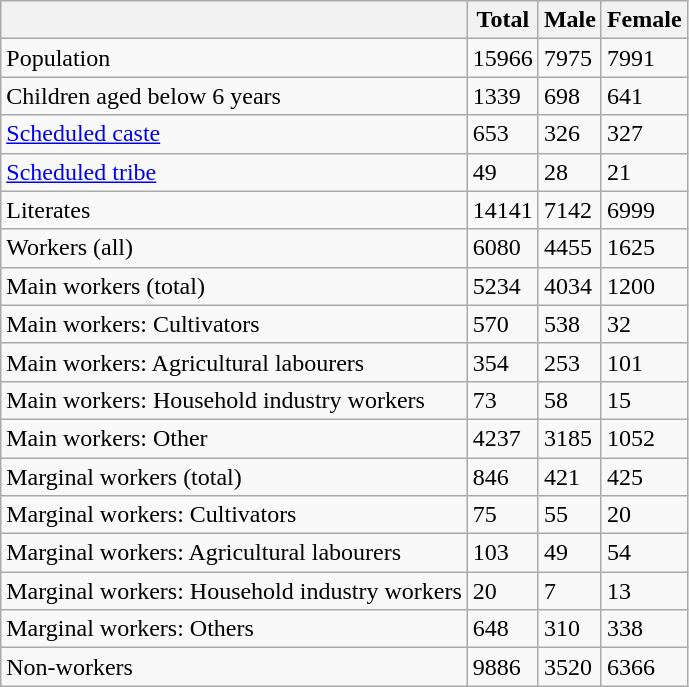<table class="wikitable sortable">
<tr>
<th></th>
<th>Total</th>
<th>Male</th>
<th>Female</th>
</tr>
<tr>
<td>Population</td>
<td>15966</td>
<td>7975</td>
<td>7991</td>
</tr>
<tr>
<td>Children aged below 6 years</td>
<td>1339</td>
<td>698</td>
<td>641</td>
</tr>
<tr>
<td><a href='#'>Scheduled caste</a></td>
<td>653</td>
<td>326</td>
<td>327</td>
</tr>
<tr>
<td><a href='#'>Scheduled tribe</a></td>
<td>49</td>
<td>28</td>
<td>21</td>
</tr>
<tr>
<td>Literates</td>
<td>14141</td>
<td>7142</td>
<td>6999</td>
</tr>
<tr>
<td>Workers (all)</td>
<td>6080</td>
<td>4455</td>
<td>1625</td>
</tr>
<tr>
<td>Main workers (total)</td>
<td>5234</td>
<td>4034</td>
<td>1200</td>
</tr>
<tr>
<td>Main workers: Cultivators</td>
<td>570</td>
<td>538</td>
<td>32</td>
</tr>
<tr>
<td>Main workers: Agricultural labourers</td>
<td>354</td>
<td>253</td>
<td>101</td>
</tr>
<tr>
<td>Main workers: Household industry workers</td>
<td>73</td>
<td>58</td>
<td>15</td>
</tr>
<tr>
<td>Main workers: Other</td>
<td>4237</td>
<td>3185</td>
<td>1052</td>
</tr>
<tr>
<td>Marginal workers (total)</td>
<td>846</td>
<td>421</td>
<td>425</td>
</tr>
<tr>
<td>Marginal workers: Cultivators</td>
<td>75</td>
<td>55</td>
<td>20</td>
</tr>
<tr>
<td>Marginal workers: Agricultural labourers</td>
<td>103</td>
<td>49</td>
<td>54</td>
</tr>
<tr>
<td>Marginal workers: Household industry workers</td>
<td>20</td>
<td>7</td>
<td>13</td>
</tr>
<tr>
<td>Marginal workers: Others</td>
<td>648</td>
<td>310</td>
<td>338</td>
</tr>
<tr>
<td>Non-workers</td>
<td>9886</td>
<td>3520</td>
<td>6366</td>
</tr>
</table>
